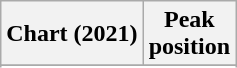<table class="wikitable sortable plainrowheaders" style="text-align:center">
<tr>
<th scope="col">Chart (2021)</th>
<th scope="col">Peak<br>position</th>
</tr>
<tr>
</tr>
<tr>
</tr>
<tr>
</tr>
<tr>
</tr>
</table>
